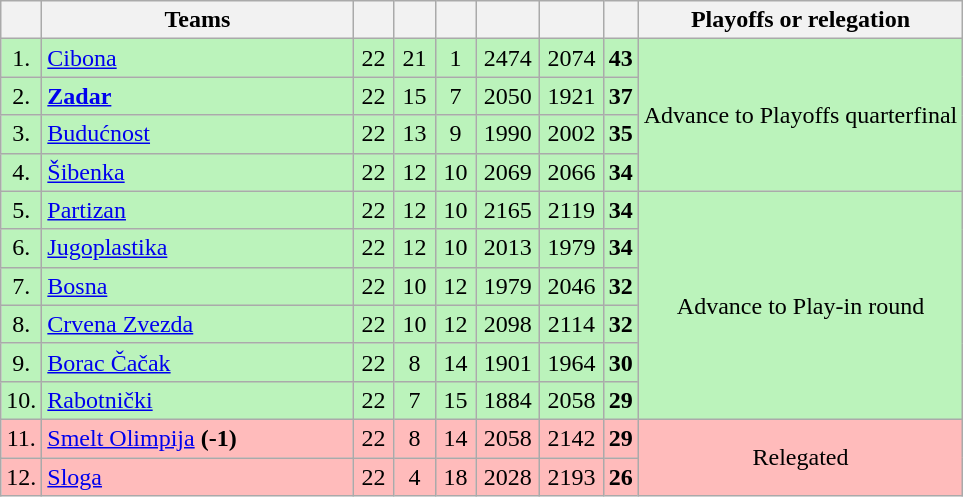<table class="wikitable" style="text-align: center;">
<tr>
<th width=20></th>
<th width=200>Teams</th>
<th width="20"></th>
<th width="20"></th>
<th width="20"></th>
<th width="35"></th>
<th width="35"></th>
<th></th>
<th>Playoffs or relegation</th>
</tr>
<tr align=center style="background:#BBF3BB">
<td>1.</td>
<td style="text-align:left;"><a href='#'>Cibona</a></td>
<td>22</td>
<td>21</td>
<td>1</td>
<td>2474</td>
<td>2074</td>
<td><strong>43</strong></td>
<td rowspan="4">Advance to Playoffs quarterfinal</td>
</tr>
<tr align=center style="background:#BBF3BB">
<td>2.</td>
<td style="text-align:left;"><strong><a href='#'>Zadar</a></strong></td>
<td>22</td>
<td>15</td>
<td>7</td>
<td>2050</td>
<td>1921</td>
<td><strong>37</strong></td>
</tr>
<tr align=center style="background:#BBF3BB">
<td>3.</td>
<td style="text-align:left;"><a href='#'>Budućnost</a></td>
<td>22</td>
<td>13</td>
<td>9</td>
<td>1990</td>
<td>2002</td>
<td><strong>35</strong></td>
</tr>
<tr align=center style="background:#BBF3BB">
<td>4.</td>
<td style="text-align:left;"><a href='#'>Šibenka</a></td>
<td>22</td>
<td>12</td>
<td>10</td>
<td>2069</td>
<td>2066</td>
<td><strong>34</strong></td>
</tr>
<tr align=center style="background:#BBF3BB">
<td>5.</td>
<td style="text-align:left;"><a href='#'>Partizan</a></td>
<td>22</td>
<td>12</td>
<td>10</td>
<td>2165</td>
<td>2119</td>
<td><strong>34</strong></td>
<td rowspan="6">Advance to Play-in round</td>
</tr>
<tr align=center style="background:#BBF3BB">
<td>6.</td>
<td style="text-align:left;"><a href='#'>Jugoplastika</a></td>
<td>22</td>
<td>12</td>
<td>10</td>
<td>2013</td>
<td>1979</td>
<td><strong>34</strong></td>
</tr>
<tr align=center style="background:#BBF3BB">
<td>7.</td>
<td style="text-align:left;"><a href='#'>Bosna</a></td>
<td>22</td>
<td>10</td>
<td>12</td>
<td>1979</td>
<td>2046</td>
<td><strong>32</strong></td>
</tr>
<tr align=center style="background:#BBF3BB">
<td>8.</td>
<td style="text-align:left;"><a href='#'>Crvena Zvezda</a></td>
<td>22</td>
<td>10</td>
<td>12</td>
<td>2098</td>
<td>2114</td>
<td><strong>32</strong></td>
</tr>
<tr align=center style="background:#BBF3BB">
<td>9.</td>
<td style="text-align:left;"><a href='#'>Borac Čačak</a></td>
<td>22</td>
<td>8</td>
<td>14</td>
<td>1901</td>
<td>1964</td>
<td><strong>30</strong></td>
</tr>
<tr align=center style="background:#BBF3BB">
<td>10.</td>
<td style="text-align:left;"><a href='#'>Rabotnički</a></td>
<td>22</td>
<td>7</td>
<td>15</td>
<td>1884</td>
<td>2058</td>
<td><strong>29</strong></td>
</tr>
<tr align=center style="background:#FFBBBB">
<td>11.</td>
<td style="text-align:left;"><a href='#'>Smelt Olimpija</a> <strong>(-1)</strong></td>
<td>22</td>
<td>8</td>
<td>14</td>
<td>2058</td>
<td>2142</td>
<td><strong>29</strong></td>
<td rowspan="2">Relegated</td>
</tr>
<tr align=center style="background:#FFBBBB">
<td>12.</td>
<td style="text-align:left;"><a href='#'>Sloga</a></td>
<td>22</td>
<td>4</td>
<td>18</td>
<td>2028</td>
<td>2193</td>
<td><strong>26</strong></td>
</tr>
</table>
